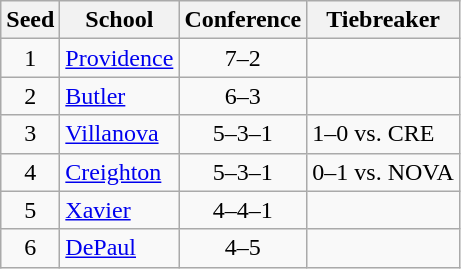<table class="wikitable" style="text-align:center">
<tr>
<th>Seed</th>
<th>School</th>
<th>Conference</th>
<th>Tiebreaker</th>
</tr>
<tr>
<td>1</td>
<td align=left><a href='#'>Providence</a></td>
<td>7–2</td>
<td align=left></td>
</tr>
<tr>
<td>2</td>
<td align=left><a href='#'>Butler</a></td>
<td>6–3</td>
<td align=left></td>
</tr>
<tr>
<td>3</td>
<td align=left><a href='#'>Villanova</a></td>
<td>5–3–1</td>
<td align=left>1–0 vs. CRE</td>
</tr>
<tr>
<td>4</td>
<td align=left><a href='#'>Creighton</a></td>
<td>5–3–1</td>
<td align=left>0–1 vs. NOVA</td>
</tr>
<tr>
<td>5</td>
<td align=left><a href='#'>Xavier</a></td>
<td>4–4–1</td>
<td></td>
</tr>
<tr>
<td>6</td>
<td align=left><a href='#'>DePaul</a></td>
<td>4–5</td>
<td></td>
</tr>
</table>
